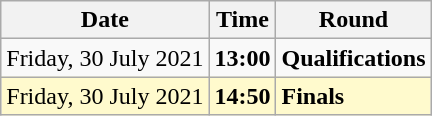<table class="wikitable">
<tr>
<th>Date</th>
<th>Time</th>
<th>Round</th>
</tr>
<tr>
<td>Friday, 30 July 2021</td>
<td><strong>13:00</strong></td>
<td><strong>Qualifications</strong></td>
</tr>
<tr>
<td style=background:lemonchiffon>Friday, 30 July 2021</td>
<td style=background:lemonchiffon><strong>14:50</strong></td>
<td style=background:lemonchiffon><strong>Finals</strong></td>
</tr>
</table>
